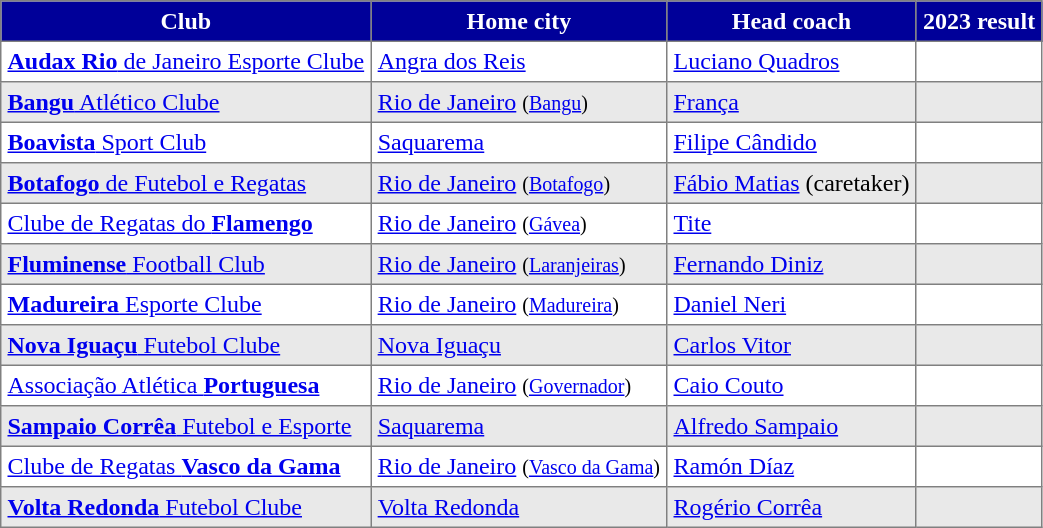<table class="toccolours" border="1" cellpadding="4" cellspacing="0" style="border-collapse: collapse; margin:0;">
<tr>
<th style="background: #009; color: #fff;">Club</th>
<th style="background: #009; color: #fff;">Home city</th>
<th style="background: #009; color: #fff;">Head coach</th>
<th style="background: #009; color: #fff;">2023 result</th>
</tr>
<tr style="background:white; color:black">
<td><a href='#'><strong>Audax Rio</strong> de Janeiro Esporte Clube</a></td>
<td><a href='#'>Angra dos Reis</a></td>
<td><a href='#'>Luciano Quadros</a></td>
<td></td>
</tr>
<tr style="background:#e9e9e9; color:black">
<td><a href='#'><strong>Bangu</strong> Atlético Clube</a></td>
<td><a href='#'>Rio de Janeiro</a> <small>(<a href='#'>Bangu</a>)</small></td>
<td><a href='#'>França</a></td>
<td></td>
</tr>
<tr style="background:white; color:black">
<td><a href='#'><strong>Boavista</strong> Sport Club</a></td>
<td><a href='#'>Saquarema</a></td>
<td><a href='#'>Filipe Cândido</a></td>
<td></td>
</tr>
<tr style="background:#e9e9e9; color:black">
<td><a href='#'><strong>Botafogo</strong> de Futebol e Regatas</a></td>
<td><a href='#'>Rio de Janeiro</a> <small>(<a href='#'>Botafogo</a>)</small></td>
<td><a href='#'>Fábio Matias</a> (caretaker)</td>
<td></td>
</tr>
<tr style="background:white; color:black">
<td><a href='#'>Clube de Regatas do <strong>Flamengo</strong></a></td>
<td><a href='#'>Rio de Janeiro</a> <small>(<a href='#'>Gávea</a>)</small></td>
<td><a href='#'>Tite</a></td>
<td></td>
</tr>
<tr style="background:#e9e9e9; color:black">
<td><a href='#'><strong>Fluminense</strong> Football Club</a></td>
<td><a href='#'>Rio de Janeiro</a> <small>(<a href='#'>Laranjeiras</a>)</small></td>
<td><a href='#'>Fernando Diniz</a></td>
<td></td>
</tr>
<tr style="background:white; color:black">
<td><a href='#'><strong>Madureira</strong> Esporte Clube</a></td>
<td><a href='#'>Rio de Janeiro</a> <small>(<a href='#'>Madureira</a>)</small></td>
<td><a href='#'>Daniel Neri</a></td>
<td></td>
</tr>
<tr style="background:#e9e9e9; color:black">
<td><a href='#'><strong>Nova Iguaçu</strong> Futebol Clube</a></td>
<td><a href='#'>Nova Iguaçu</a></td>
<td><a href='#'>Carlos Vitor</a></td>
<td></td>
</tr>
<tr style="background:white; color:black">
<td><a href='#'>Associação Atlética <strong>Portuguesa</strong></a></td>
<td><a href='#'>Rio de Janeiro</a> <small>(<a href='#'>Governador</a>)</small></td>
<td><a href='#'>Caio Couto</a></td>
<td></td>
</tr>
<tr style="background:#e9e9e9; color:black">
<td><a href='#'><strong>Sampaio Corrêa</strong> Futebol e Esporte</a></td>
<td><a href='#'>Saquarema</a></td>
<td><a href='#'>Alfredo Sampaio</a></td>
<td></td>
</tr>
<tr style="background:white; color:black">
<td><a href='#'>Clube de Regatas <strong>Vasco da Gama</strong></a></td>
<td><a href='#'>Rio de Janeiro</a> <small>(<a href='#'>Vasco da Gama</a>)</small></td>
<td><a href='#'>Ramón Díaz</a></td>
<td></td>
</tr>
<tr style="background:#e9e9e9; color:black">
<td><a href='#'><strong>Volta Redonda</strong> Futebol Clube</a></td>
<td><a href='#'>Volta Redonda</a></td>
<td><a href='#'>Rogério Corrêa</a></td>
<td></td>
</tr>
</table>
